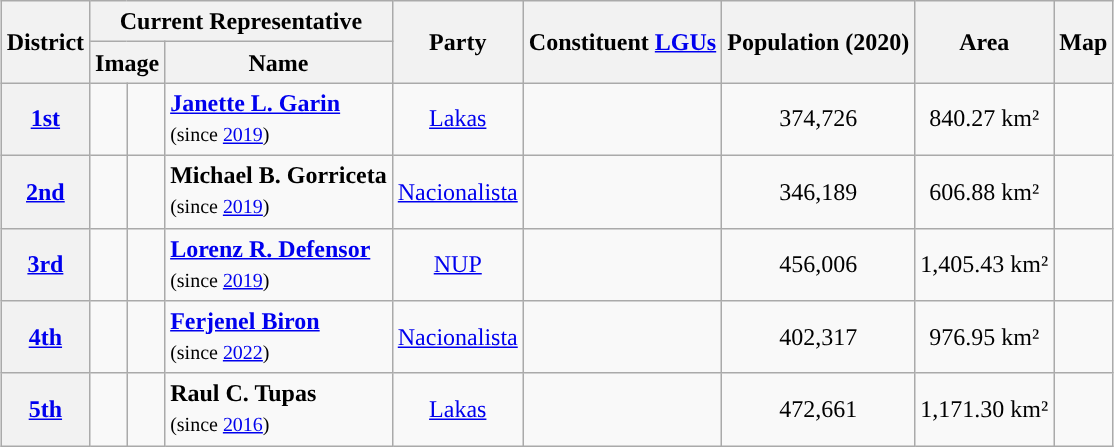<table class="wikitable sortable" style="margin: 1em auto; font-size:100%; line-height:20px; text-align:center">
<tr>
<th rowspan="2">District</th>
<th colspan="3">Current Representative</th>
<th rowspan="2">Party</th>
<th rowspan="2">Constituent <a href='#'>LGUs</a></th>
<th rowspan="2">Population (2020)</th>
<th rowspan="2">Area</th>
<th rowspan="2">Map</th>
</tr>
<tr>
<th colspan="2">Image</th>
<th>Name</th>
</tr>
<tr>
<th><a href='#'>1st</a></th>
<td style="background:"></td>
<td></td>
<td style="text-align:left;"><strong><a href='#'>Janette L. Garin</a></strong><br><small>(since <a href='#'>2019</a>)</small></td>
<td><a href='#'>Lakas</a></td>
<td></td>
<td>374,726</td>
<td>840.27 km²</td>
<td></td>
</tr>
<tr>
<th><a href='#'>2nd</a></th>
<td style="background:"></td>
<td></td>
<td style="text-align:left;"><strong>Michael B. Gorriceta</strong><br><small>(since <a href='#'>2019</a>)</small></td>
<td><a href='#'>Nacionalista</a></td>
<td></td>
<td>346,189</td>
<td>606.88 km²</td>
<td></td>
</tr>
<tr>
<th><a href='#'>3rd</a></th>
<td style="background:"></td>
<td></td>
<td style="text-align:left;"><strong><a href='#'>Lorenz R. Defensor</a></strong><br><small>(since <a href='#'>2019</a>)</small></td>
<td><a href='#'>NUP</a></td>
<td></td>
<td>456,006</td>
<td>1,405.43 km²</td>
<td></td>
</tr>
<tr>
<th><a href='#'>4th</a></th>
<td style="background:"></td>
<td></td>
<td style="text-align:left;"><strong><a href='#'>Ferjenel Biron</a></strong><br><small>(since <a href='#'>2022</a>)</small></td>
<td><a href='#'>Nacionalista</a></td>
<td></td>
<td>402,317</td>
<td>976.95 km²</td>
<td></td>
</tr>
<tr>
<th><a href='#'>5th</a></th>
<td style="background:"></td>
<td></td>
<td style="text-align:left;"><strong>Raul C. Tupas</strong><br><small>(since <a href='#'>2016</a>)</small></td>
<td><a href='#'>Lakas</a></td>
<td></td>
<td>472,661</td>
<td>1,171.30 km²</td>
<td></td>
</tr>
</table>
